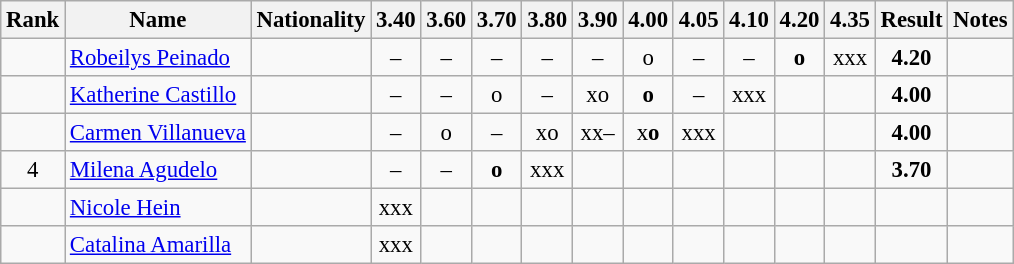<table class="wikitable sortable" style="text-align:center;font-size:95%">
<tr>
<th>Rank</th>
<th>Name</th>
<th>Nationality</th>
<th>3.40</th>
<th>3.60</th>
<th>3.70</th>
<th>3.80</th>
<th>3.90</th>
<th>4.00</th>
<th>4.05</th>
<th>4.10</th>
<th>4.20</th>
<th>4.35</th>
<th>Result</th>
<th>Notes</th>
</tr>
<tr>
<td></td>
<td align=left><a href='#'>Robeilys Peinado</a></td>
<td align=left></td>
<td>–</td>
<td>–</td>
<td>–</td>
<td>–</td>
<td>–</td>
<td>o</td>
<td>–</td>
<td>–</td>
<td><strong>o</strong></td>
<td>xxx</td>
<td><strong>4.20</strong></td>
<td></td>
</tr>
<tr>
<td></td>
<td align=left><a href='#'>Katherine Castillo</a></td>
<td align=left></td>
<td>–</td>
<td>–</td>
<td>o</td>
<td>–</td>
<td>xo</td>
<td><strong>o</strong></td>
<td>–</td>
<td>xxx</td>
<td></td>
<td></td>
<td><strong>4.00</strong></td>
<td></td>
</tr>
<tr>
<td></td>
<td align=left><a href='#'>Carmen Villanueva</a></td>
<td align=left></td>
<td>–</td>
<td>o</td>
<td>–</td>
<td>xo</td>
<td>xx–</td>
<td>x<strong>o</strong></td>
<td>xxx</td>
<td></td>
<td></td>
<td></td>
<td><strong>4.00</strong></td>
<td></td>
</tr>
<tr>
<td>4</td>
<td align=left><a href='#'>Milena Agudelo</a></td>
<td align=left></td>
<td>–</td>
<td>–</td>
<td><strong>o</strong></td>
<td>xxx</td>
<td></td>
<td></td>
<td></td>
<td></td>
<td></td>
<td></td>
<td><strong>3.70</strong></td>
<td></td>
</tr>
<tr>
<td></td>
<td align=left><a href='#'>Nicole Hein</a></td>
<td align=left></td>
<td>xxx</td>
<td></td>
<td></td>
<td></td>
<td></td>
<td></td>
<td></td>
<td></td>
<td></td>
<td></td>
<td><strong></strong></td>
<td></td>
</tr>
<tr>
<td></td>
<td align=left><a href='#'>Catalina Amarilla</a></td>
<td align=left></td>
<td>xxx</td>
<td></td>
<td></td>
<td></td>
<td></td>
<td></td>
<td></td>
<td></td>
<td></td>
<td></td>
<td><strong></strong></td>
<td></td>
</tr>
</table>
